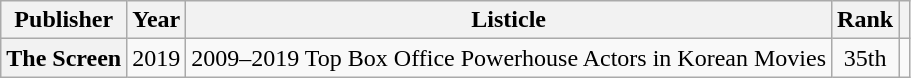<table class="wikitable plainrowheaders sortable" style="margin-right: 0;">
<tr>
<th scope="col">Publisher</th>
<th scope="col">Year</th>
<th scope="col">Listicle</th>
<th scope="col">Rank</th>
<th scope="col" class="unsortable"></th>
</tr>
<tr>
<th scope="row">The Screen</th>
<td>2019</td>
<td>2009–2019 Top Box Office Powerhouse Actors in Korean Movies</td>
<td style="text-align:center">35th</td>
<td></td>
</tr>
</table>
